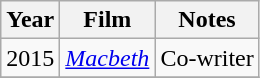<table class="wikitable sortable">
<tr>
<th>Year</th>
<th>Film</th>
<th>Notes</th>
</tr>
<tr>
<td>2015</td>
<td><em><a href='#'>Macbeth</a></em></td>
<td>Co-writer</td>
</tr>
<tr>
</tr>
</table>
